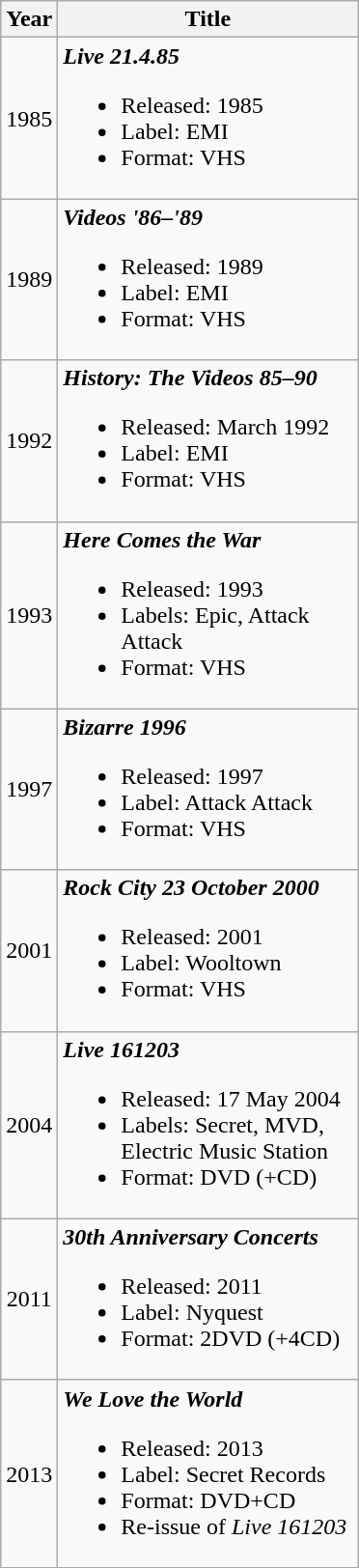<table class="wikitable">
<tr>
<th>Year</th>
<th width="200">Title</th>
</tr>
<tr align="center">
<td>1985</td>
<td align="left"><strong><em>Live 21.4.85</em></strong><br><ul><li>Released: 1985</li><li>Label: EMI</li><li>Format: VHS</li></ul></td>
</tr>
<tr align="center">
<td>1989</td>
<td align="left"><strong><em>Videos '86–'89</em></strong><br><ul><li>Released: 1989</li><li>Label: EMI</li><li>Format: VHS</li></ul></td>
</tr>
<tr align="center">
<td>1992</td>
<td align="left"><strong><em>History: The Videos 85–90</em></strong><br><ul><li>Released: March 1992</li><li>Label: EMI</li><li>Format: VHS</li></ul></td>
</tr>
<tr align="center">
<td>1993</td>
<td align="left"><strong><em>Here Comes the War</em></strong><br><ul><li>Released: 1993</li><li>Labels: Epic, Attack Attack</li><li>Format: VHS</li></ul></td>
</tr>
<tr align="center">
<td>1997</td>
<td align="left"><strong><em>Bizarre 1996</em></strong><br><ul><li>Released: 1997</li><li>Label: Attack Attack</li><li>Format: VHS</li></ul></td>
</tr>
<tr align="center">
<td>2001</td>
<td align="left"><strong><em>Rock City 23 October 2000</em></strong><br><ul><li>Released: 2001</li><li>Label: Wooltown</li><li>Format: VHS</li></ul></td>
</tr>
<tr align="center">
<td>2004</td>
<td align="left"><strong><em>Live 161203</em></strong><br><ul><li>Released: 17 May 2004</li><li>Labels: Secret, MVD, Electric Music Station</li><li>Format: DVD (+CD)</li></ul></td>
</tr>
<tr align="center">
<td>2011</td>
<td align="left"><strong><em>30th Anniversary Concerts</em></strong><br><ul><li>Released: 2011</li><li>Label: Nyquest</li><li>Format: 2DVD (+4CD)</li></ul></td>
</tr>
<tr align="center">
<td>2013</td>
<td align="left"><strong><em>We Love the World</em></strong><br><ul><li>Released: 2013</li><li>Label: Secret Records</li><li>Format: DVD+CD</li><li>Re-issue of <em>Live 161203</em></li></ul></td>
</tr>
</table>
